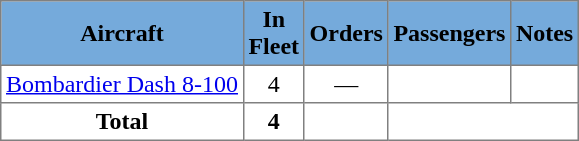<table class="toccolours" border="1" cellpadding="3" style="border-collapse:collapse">
<tr bgcolor=#75aadb>
<th>Aircraft</th>
<th>In<br>Fleet</th>
<th>Orders</th>
<th>Passengers</th>
<th>Notes</th>
</tr>
<tr>
<td><a href='#'>Bombardier Dash 8-100</a></td>
<td align="center">4</td>
<td align="center">—</td>
<td align="center"></td>
<td></td>
</tr>
<tr>
<th>Total</th>
<th>4</th>
<th></th>
<th colspan="2"></th>
</tr>
</table>
